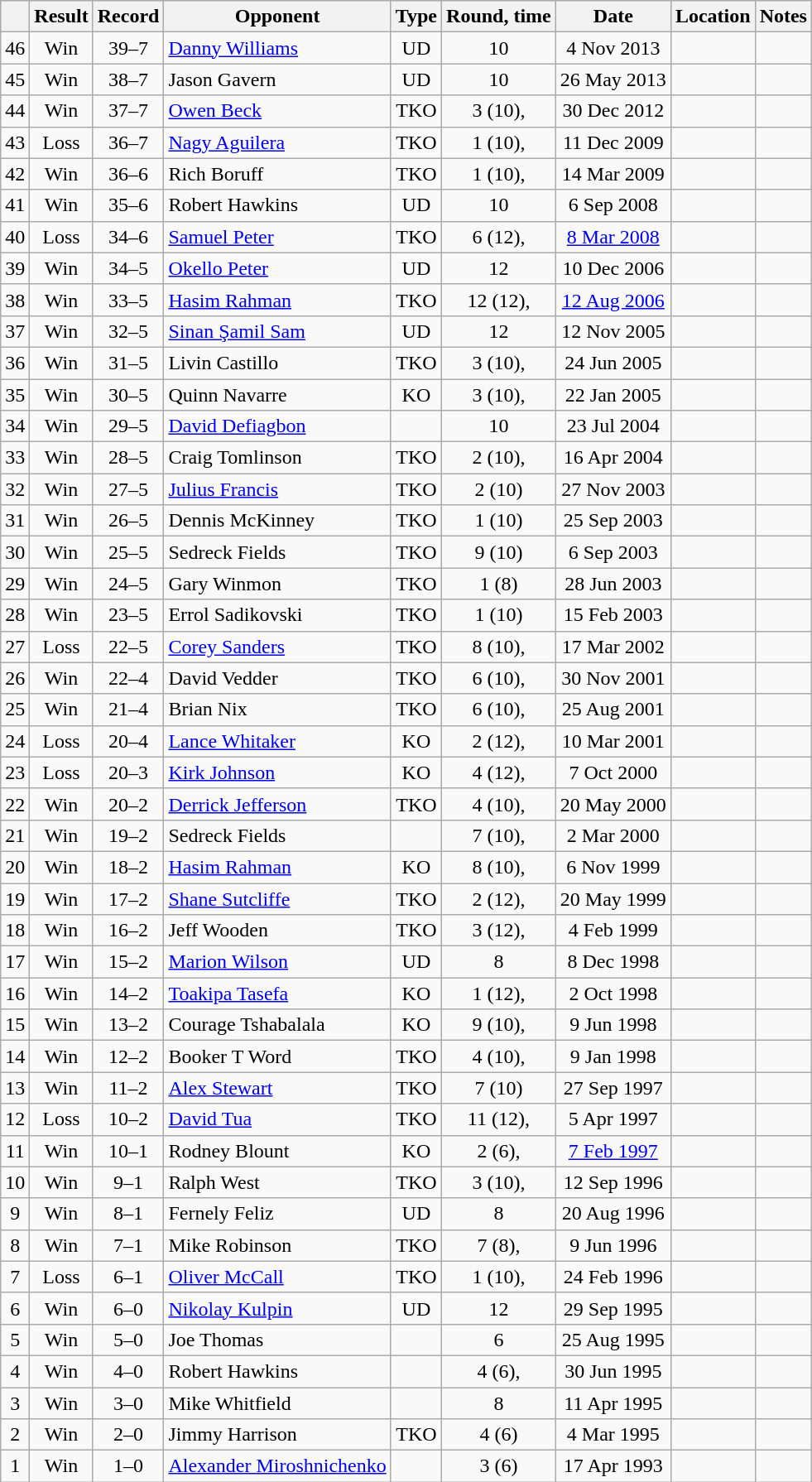<table class="wikitable" style="text-align:center">
<tr>
<th></th>
<th>Result</th>
<th>Record</th>
<th>Opponent</th>
<th>Type</th>
<th>Round, time</th>
<th>Date</th>
<th>Location</th>
<th>Notes</th>
</tr>
<tr>
<td>46</td>
<td>Win</td>
<td>39–7</td>
<td style="text-align:left;"><a href='#'>Danny Williams</a></td>
<td>UD</td>
<td>10</td>
<td>4 Nov 2013</td>
<td style="text-align:left;"></td>
<td></td>
</tr>
<tr>
<td>45</td>
<td>Win</td>
<td>38–7</td>
<td style="text-align:left;">Jason Gavern</td>
<td>UD</td>
<td>10</td>
<td>26 May 2013</td>
<td style="text-align:left;"></td>
<td></td>
</tr>
<tr>
<td>44</td>
<td>Win</td>
<td>37–7</td>
<td style="text-align:left;"><a href='#'>Owen Beck</a></td>
<td>TKO</td>
<td>3 (10), </td>
<td>30 Dec 2012</td>
<td style="text-align:left;"></td>
<td></td>
</tr>
<tr>
<td>43</td>
<td>Loss</td>
<td>36–7</td>
<td style="text-align:left;"><a href='#'>Nagy Aguilera</a></td>
<td>TKO</td>
<td>1 (10), </td>
<td>11 Dec 2009</td>
<td style="text-align:left;"></td>
<td></td>
</tr>
<tr>
<td>42</td>
<td>Win</td>
<td>36–6</td>
<td style="text-align:left;">Rich Boruff</td>
<td>TKO</td>
<td>1 (10), </td>
<td>14 Mar 2009</td>
<td style="text-align:left;"></td>
<td></td>
</tr>
<tr>
<td>41</td>
<td>Win</td>
<td>35–6</td>
<td style="text-align:left;">Robert Hawkins</td>
<td>UD</td>
<td>10</td>
<td>6 Sep 2008</td>
<td style="text-align:left;"></td>
<td></td>
</tr>
<tr>
<td>40</td>
<td>Loss</td>
<td>34–6</td>
<td style="text-align:left;"><a href='#'>Samuel Peter</a></td>
<td>TKO</td>
<td>6 (12), </td>
<td><a href='#'>8 Mar 2008</a></td>
<td style="text-align:left;"></td>
<td style="text-align:left;"></td>
</tr>
<tr>
<td>39</td>
<td>Win</td>
<td>34–5</td>
<td style="text-align:left;"><a href='#'>Okello Peter</a></td>
<td>UD</td>
<td>12</td>
<td>10 Dec 2006</td>
<td style="text-align:left;"></td>
<td style="text-align:left;"></td>
</tr>
<tr>
<td>38</td>
<td>Win</td>
<td>33–5</td>
<td style="text-align:left;"><a href='#'>Hasim Rahman</a></td>
<td>TKO</td>
<td>12 (12), </td>
<td><a href='#'>12 Aug 2006</a></td>
<td style="text-align:left;"></td>
<td style="text-align:left;"></td>
</tr>
<tr>
<td>37</td>
<td>Win</td>
<td>32–5</td>
<td style="text-align:left;"><a href='#'>Sinan Şamil Sam</a></td>
<td>UD</td>
<td>12</td>
<td>12 Nov 2005</td>
<td style="text-align:left;"></td>
<td style="text-align:left;"></td>
</tr>
<tr>
<td>36</td>
<td>Win</td>
<td>31–5</td>
<td style="text-align:left;">Livin Castillo</td>
<td>TKO</td>
<td>3 (10), </td>
<td>24 Jun 2005</td>
<td style="text-align:left;"></td>
<td></td>
</tr>
<tr>
<td>35</td>
<td>Win</td>
<td>30–5</td>
<td style="text-align:left;">Quinn Navarre</td>
<td>KO</td>
<td>3 (10), </td>
<td>22 Jan 2005</td>
<td style="text-align:left;"></td>
<td></td>
</tr>
<tr>
<td>34</td>
<td>Win</td>
<td>29–5</td>
<td style="text-align:left;"><a href='#'>David Defiagbon</a></td>
<td></td>
<td>10</td>
<td>23 Jul 2004</td>
<td style="text-align:left;"></td>
<td></td>
</tr>
<tr>
<td>33</td>
<td>Win</td>
<td>28–5</td>
<td style="text-align:left;">Craig Tomlinson</td>
<td>TKO</td>
<td>2 (10), </td>
<td>16 Apr 2004</td>
<td style="text-align:left;"></td>
<td></td>
</tr>
<tr>
<td>32</td>
<td>Win</td>
<td>27–5</td>
<td style="text-align:left;"><a href='#'>Julius Francis</a></td>
<td>TKO</td>
<td>2 (10)</td>
<td>27 Nov 2003</td>
<td style="text-align:left;"></td>
<td></td>
</tr>
<tr>
<td>31</td>
<td>Win</td>
<td>26–5</td>
<td style="text-align:left;">Dennis McKinney</td>
<td>TKO</td>
<td>1 (10)</td>
<td>25 Sep 2003</td>
<td style="text-align:left;"></td>
<td></td>
</tr>
<tr>
<td>30</td>
<td>Win</td>
<td>25–5</td>
<td style="text-align:left;">Sedreck Fields</td>
<td>TKO</td>
<td>9 (10)</td>
<td>6 Sep 2003</td>
<td style="text-align:left;"></td>
<td></td>
</tr>
<tr>
<td>29</td>
<td>Win</td>
<td>24–5</td>
<td style="text-align:left;">Gary Winmon</td>
<td>TKO</td>
<td>1 (8)</td>
<td>28 Jun 2003</td>
<td style="text-align:left;"></td>
<td></td>
</tr>
<tr>
<td>28</td>
<td>Win</td>
<td>23–5</td>
<td style="text-align:left;">Errol Sadikovski</td>
<td>TKO</td>
<td>1 (10)</td>
<td>15 Feb 2003</td>
<td style="text-align:left;"></td>
<td></td>
</tr>
<tr>
<td>27</td>
<td>Loss</td>
<td>22–5</td>
<td style="text-align:left;"><a href='#'>Corey Sanders</a></td>
<td>TKO</td>
<td>8 (10), </td>
<td>17 Mar 2002</td>
<td style="text-align:left;"></td>
<td></td>
</tr>
<tr>
<td>26</td>
<td>Win</td>
<td>22–4</td>
<td style="text-align:left;">David Vedder</td>
<td>TKO</td>
<td>6 (10), </td>
<td>30 Nov 2001</td>
<td style="text-align:left;"></td>
<td></td>
</tr>
<tr>
<td>25</td>
<td>Win</td>
<td>21–4</td>
<td style="text-align:left;">Brian Nix</td>
<td>TKO</td>
<td>6 (10), </td>
<td>25 Aug 2001</td>
<td style="text-align:left;"></td>
<td></td>
</tr>
<tr>
<td>24</td>
<td>Loss</td>
<td>20–4</td>
<td style="text-align:left;"><a href='#'>Lance Whitaker</a></td>
<td>KO</td>
<td>2 (12), </td>
<td>10 Mar 2001</td>
<td style="text-align:left;"></td>
<td style="text-align:left;"></td>
</tr>
<tr>
<td>23</td>
<td>Loss</td>
<td>20–3</td>
<td style="text-align:left;"><a href='#'>Kirk Johnson</a></td>
<td>KO</td>
<td>4 (12), </td>
<td>7 Oct 2000</td>
<td style="text-align:left;"></td>
<td style="text-align:left;"></td>
</tr>
<tr>
<td>22</td>
<td>Win</td>
<td>20–2</td>
<td style="text-align:left;"><a href='#'>Derrick Jefferson</a></td>
<td>TKO</td>
<td>4 (10), </td>
<td>20 May 2000</td>
<td style="text-align:left;"></td>
<td></td>
</tr>
<tr>
<td>21</td>
<td>Win</td>
<td>19–2</td>
<td style="text-align:left;">Sedreck Fields</td>
<td></td>
<td>7 (10), </td>
<td>2 Mar 2000</td>
<td style="text-align:left;"></td>
<td></td>
</tr>
<tr>
<td>20</td>
<td>Win</td>
<td>18–2</td>
<td style="text-align:left;"><a href='#'>Hasim Rahman</a></td>
<td>KO</td>
<td>8 (10), </td>
<td>6 Nov 1999</td>
<td style="text-align:left;"></td>
<td></td>
</tr>
<tr>
<td>19</td>
<td>Win</td>
<td>17–2</td>
<td style="text-align:left;"><a href='#'>Shane Sutcliffe</a></td>
<td>TKO</td>
<td>2 (12), </td>
<td>20 May 1999</td>
<td style="text-align:left;"></td>
<td style="text-align:left;"></td>
</tr>
<tr>
<td>18</td>
<td>Win</td>
<td>16–2</td>
<td style="text-align:left;">Jeff Wooden</td>
<td>TKO</td>
<td>3 (12), </td>
<td>4 Feb 1999</td>
<td style="text-align:left;"></td>
<td style="text-align:left;"></td>
</tr>
<tr>
<td>17</td>
<td>Win</td>
<td>15–2</td>
<td style="text-align:left;"><a href='#'>Marion Wilson</a></td>
<td>UD</td>
<td>8</td>
<td>8 Dec 1998</td>
<td style="text-align:left;"></td>
<td></td>
</tr>
<tr>
<td>16</td>
<td>Win</td>
<td>14–2</td>
<td style="text-align:left;"><a href='#'>Toakipa Tasefa</a></td>
<td>KO</td>
<td>1 (12), </td>
<td>2 Oct 1998</td>
<td style="text-align:left;"></td>
<td style="text-align:left;"></td>
</tr>
<tr>
<td>15</td>
<td>Win</td>
<td>13–2</td>
<td style="text-align:left;">Courage Tshabalala</td>
<td>KO</td>
<td>9 (10), </td>
<td>9 Jun 1998</td>
<td style="text-align:left;"></td>
<td></td>
</tr>
<tr>
<td>14</td>
<td>Win</td>
<td>12–2</td>
<td style="text-align:left;">Booker T Word</td>
<td>TKO</td>
<td>4 (10), </td>
<td>9 Jan 1998</td>
<td style="text-align:left;"></td>
<td></td>
</tr>
<tr>
<td>13</td>
<td>Win</td>
<td>11–2</td>
<td style="text-align:left;"><a href='#'>Alex Stewart</a></td>
<td>TKO</td>
<td>7 (10)</td>
<td>27 Sep 1997</td>
<td style="text-align:left;"></td>
<td></td>
</tr>
<tr>
<td>12</td>
<td>Loss</td>
<td>10–2</td>
<td style="text-align:left;"><a href='#'>David Tua</a></td>
<td>TKO</td>
<td>11 (12), </td>
<td>5 Apr 1997</td>
<td style="text-align:left;"></td>
<td style="text-align:left;"></td>
</tr>
<tr>
<td>11</td>
<td>Win</td>
<td>10–1</td>
<td style="text-align:left;">Rodney Blount</td>
<td>KO</td>
<td>2 (6), </td>
<td><a href='#'>7 Feb 1997</a></td>
<td style="text-align:left;"></td>
<td></td>
</tr>
<tr>
<td>10</td>
<td>Win</td>
<td>9–1</td>
<td style="text-align:left;">Ralph West</td>
<td>TKO</td>
<td>3 (10), </td>
<td>12 Sep 1996</td>
<td style="text-align:left;"></td>
<td></td>
</tr>
<tr>
<td>9</td>
<td>Win</td>
<td>8–1</td>
<td style="text-align:left;">Fernely Feliz</td>
<td>UD</td>
<td>8</td>
<td>20 Aug 1996</td>
<td style="text-align:left;"></td>
<td></td>
</tr>
<tr>
<td>8</td>
<td>Win</td>
<td>7–1</td>
<td style="text-align:left;">Mike Robinson</td>
<td>TKO</td>
<td>7 (8), </td>
<td>9 Jun 1996</td>
<td style="text-align:left;"></td>
<td></td>
</tr>
<tr>
<td>7</td>
<td>Loss</td>
<td>6–1</td>
<td style="text-align:left;"><a href='#'>Oliver McCall</a></td>
<td>TKO</td>
<td>1 (10), </td>
<td>24 Feb 1996</td>
<td style="text-align:left;"></td>
<td></td>
</tr>
<tr>
<td>6</td>
<td>Win</td>
<td>6–0</td>
<td style="text-align:left;"><a href='#'>Nikolay Kulpin</a></td>
<td>UD</td>
<td>12</td>
<td>29 Sep 1995</td>
<td style="text-align:left;"></td>
<td style="text-align:left;"></td>
</tr>
<tr>
<td>5</td>
<td>Win</td>
<td>5–0</td>
<td style="text-align:left;">Joe Thomas</td>
<td></td>
<td>6</td>
<td>25 Aug 1995</td>
<td style="text-align:left;"></td>
<td></td>
</tr>
<tr>
<td>4</td>
<td>Win</td>
<td>4–0</td>
<td style="text-align:left;">Robert Hawkins</td>
<td></td>
<td>4 (6), </td>
<td>30 Jun 1995</td>
<td style="text-align:left;"></td>
<td></td>
</tr>
<tr>
<td>3</td>
<td>Win</td>
<td>3–0</td>
<td style="text-align:left;">Mike Whitfield</td>
<td></td>
<td>8</td>
<td>11 Apr 1995</td>
<td style="text-align:left;"></td>
<td></td>
</tr>
<tr>
<td>2</td>
<td>Win</td>
<td>2–0</td>
<td style="text-align:left;">Jimmy Harrison</td>
<td>TKO</td>
<td>4 (6)</td>
<td>4 Mar 1995</td>
<td style="text-align:left;"></td>
<td></td>
</tr>
<tr>
<td>1</td>
<td>Win</td>
<td>1–0</td>
<td style="text-align:left;"><a href='#'>Alexander Miroshnichenko</a></td>
<td></td>
<td>3 (6)</td>
<td>17 Apr 1993</td>
<td style="text-align:left;"></td>
<td></td>
</tr>
</table>
